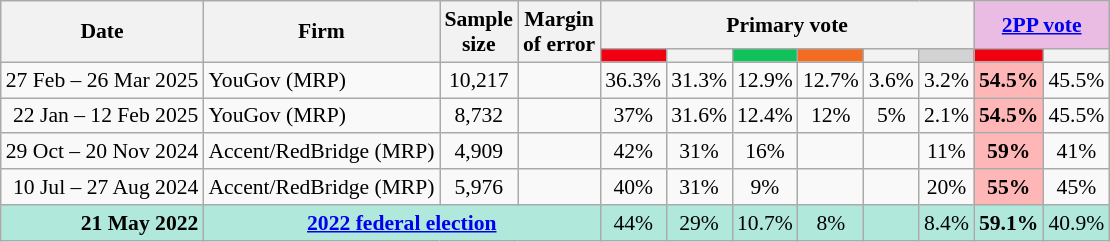<table class="nowrap wikitable tpl-blanktable" style=text-align:center;font-size:90%>
<tr>
<th rowspan=2>Date</th>
<th rowspan=2>Firm</th>
<th rowspan=2>Sample<br>size</th>
<th rowspan=2>Margin<br>of error</th>
<th colspan=6>Primary vote</th>
<th colspan=2 class=unsortable style=background:#ebbce3><a href='#'>2PP vote</a></th>
</tr>
<tr>
<th class="unsortable" style="background:#F00011"></th>
<th style=background:></th>
<th class=unsortable style=background:#10C25B></th>
<th class=unsortable style=background:#f36c21></th>
<th class=unsortable style=background:></th>
<th class=unsortable style=background:lightgray></th>
<th class="unsortable" style="background:#F00011"></th>
<th style=background:></th>
</tr>
<tr>
<td align=right>27 Feb – 26 Mar 2025</td>
<td align=left>YouGov (MRP)</td>
<td>10,217</td>
<td></td>
<td>36.3%</td>
<td>31.3%</td>
<td>12.9%</td>
<td>12.7%</td>
<td>3.6%</td>
<td>3.2%</td>
<th style="background:#FFB6B6">54.5%</th>
<td>45.5%</td>
</tr>
<tr>
<td align=right>22 Jan – 12 Feb 2025</td>
<td align=left>YouGov (MRP)</td>
<td>8,732</td>
<td></td>
<td>37%</td>
<td>31.6%</td>
<td>12.4%</td>
<td>12%</td>
<td>5%</td>
<td>2.1%</td>
<th style="background:#FFB6B6">54.5%</th>
<td>45.5%</td>
</tr>
<tr>
<td align=right>29 Oct – 20 Nov 2024</td>
<td align=left>Accent/RedBridge (MRP)</td>
<td>4,909</td>
<td></td>
<td>42%</td>
<td>31%</td>
<td>16%</td>
<td></td>
<td></td>
<td>11%</td>
<th style="background:#FFB6B6">59%</th>
<td>41%</td>
</tr>
<tr>
<td align=right>10 Jul – 27 Aug 2024</td>
<td align=left>Accent/RedBridge (MRP)</td>
<td>5,976</td>
<td></td>
<td>40%</td>
<td>31%</td>
<td>9%</td>
<td></td>
<td></td>
<td>20%</td>
<th style="background:#FFB6B6">55%</th>
<td>45%</td>
</tr>
<tr style=background:#b0e9db>
<td style=text-align:right data-sort-value=21-May-2022><strong>21 May 2022</strong></td>
<td colspan=3 style=text-align:center><strong><a href='#'>2022 federal election</a></strong></td>
<td>44%</td>
<td>29%</td>
<td>10.7%</td>
<td>8%</td>
<td></td>
<td>8.4%</td>
<td><strong>59.1%</strong></td>
<td>40.9%</td>
</tr>
</table>
